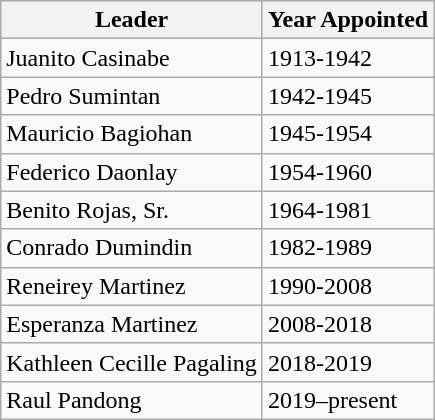<table class="wikitable">
<tr>
<th>Leader</th>
<th>Year Appointed</th>
</tr>
<tr>
<td>Juanito Casinabe</td>
<td>1913-1942</td>
</tr>
<tr>
<td>Pedro Sumintan</td>
<td>1942-1945</td>
</tr>
<tr>
<td>Mauricio Bagiohan</td>
<td>1945-1954</td>
</tr>
<tr>
<td>Federico Daonlay</td>
<td>1954-1960</td>
</tr>
<tr>
<td>Benito Rojas, Sr.</td>
<td>1964-1981</td>
</tr>
<tr>
<td>Conrado Dumindin</td>
<td>1982-1989</td>
</tr>
<tr>
<td>Reneirey Martinez</td>
<td>1990-2008</td>
</tr>
<tr>
<td>Esperanza Martinez</td>
<td>2008-2018</td>
</tr>
<tr>
<td>Kathleen Cecille Pagaling</td>
<td>2018-2019</td>
</tr>
<tr>
<td>Raul Pandong</td>
<td>2019–present</td>
</tr>
</table>
